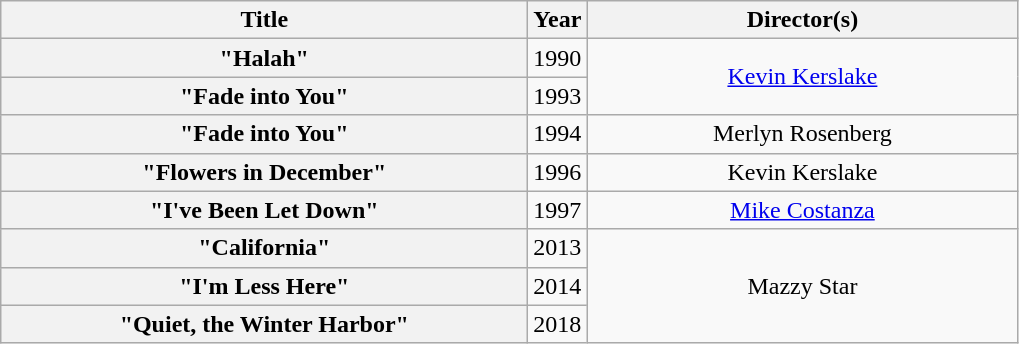<table class="wikitable plainrowheaders" style="text-align:center;" border="1">
<tr>
<th scope="col" style="width:21.5em;">Title</th>
<th scope="col">Year</th>
<th scope="col" style="width:17.5em;">Director(s)</th>
</tr>
<tr>
<th scope="row">"Halah"</th>
<td>1990</td>
<td rowspan="2"><a href='#'>Kevin Kerslake</a></td>
</tr>
<tr>
<th scope="row">"Fade into You" </th>
<td>1993</td>
</tr>
<tr>
<th scope="row">"Fade into You" </th>
<td>1994</td>
<td>Merlyn Rosenberg</td>
</tr>
<tr>
<th scope="row">"Flowers in December"</th>
<td>1996</td>
<td>Kevin Kerslake</td>
</tr>
<tr>
<th scope="row">"I've Been Let Down"</th>
<td>1997</td>
<td><a href='#'>Mike Costanza</a></td>
</tr>
<tr>
<th scope="row">"California"</th>
<td>2013</td>
<td rowspan="3">Mazzy Star</td>
</tr>
<tr>
<th scope="row">"I'm Less Here"</th>
<td>2014</td>
</tr>
<tr>
<th scope="row">"Quiet, the Winter Harbor"</th>
<td>2018</td>
</tr>
</table>
